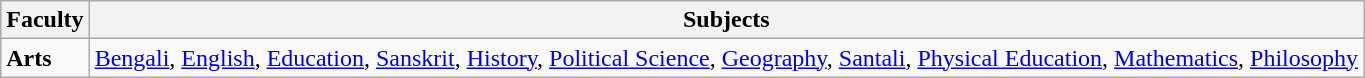<table class="wikitable sortable">
<tr>
<th>Faculty</th>
<th>Subjects</th>
</tr>
<tr>
<td><strong>Arts</strong></td>
<td><a href='#'>Bengali</a>, <a href='#'>English</a>, <a href='#'>Education</a>, <a href='#'>Sanskrit</a>, <a href='#'>History</a>, <a href='#'>Political Science</a>, <a href='#'>Geography</a>, <a href='#'>Santali</a>, <a href='#'>Physical Education</a>, <a href='#'>Mathematics</a>, <a href='#'>Philosophy</a></td>
</tr>
</table>
